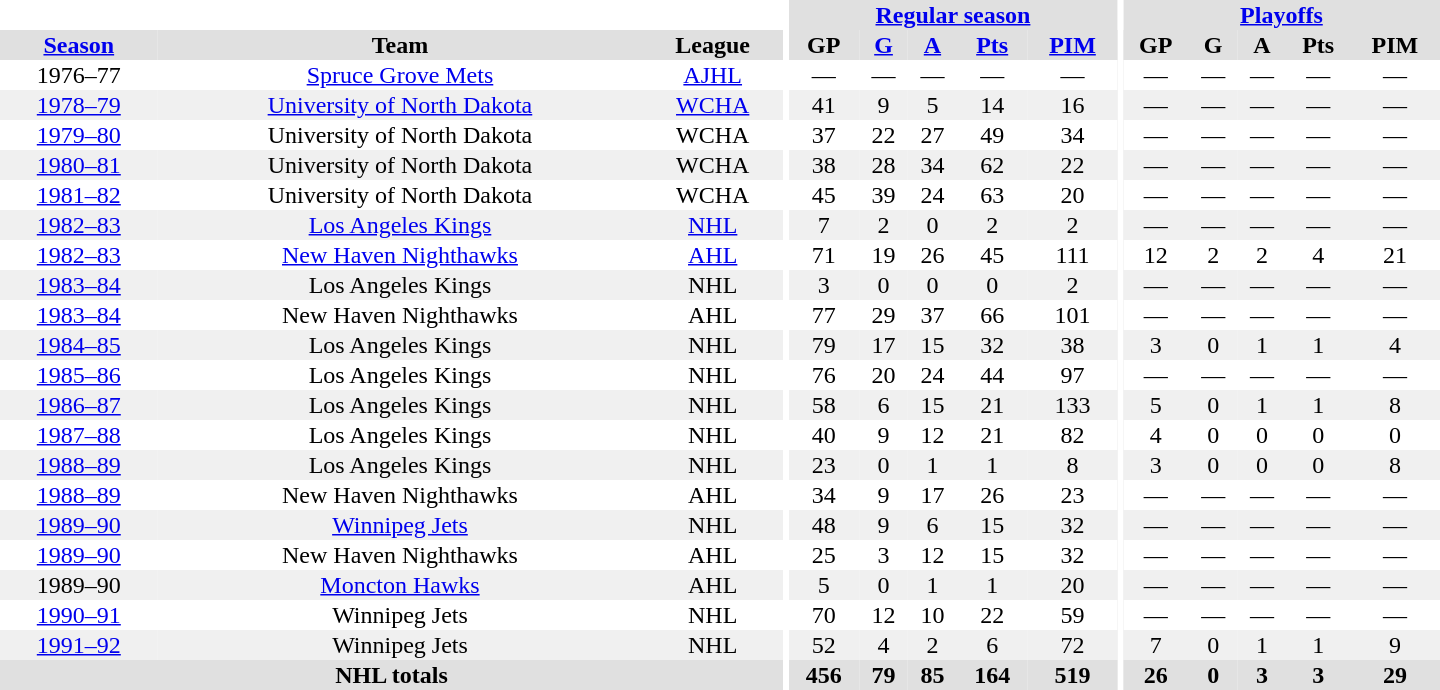<table border="0" cellpadding="1" cellspacing="0" style="text-align:center; width:60em">
<tr bgcolor="#e0e0e0">
<th colspan="3" bgcolor="#ffffff"></th>
<th rowspan="100" bgcolor="#ffffff"></th>
<th colspan="5"><a href='#'>Regular season</a></th>
<th rowspan="100" bgcolor="#ffffff"></th>
<th colspan="5"><a href='#'>Playoffs</a></th>
</tr>
<tr bgcolor="#e0e0e0">
<th><a href='#'>Season</a></th>
<th>Team</th>
<th>League</th>
<th>GP</th>
<th><a href='#'>G</a></th>
<th><a href='#'>A</a></th>
<th><a href='#'>Pts</a></th>
<th><a href='#'>PIM</a></th>
<th>GP</th>
<th>G</th>
<th>A</th>
<th>Pts</th>
<th>PIM</th>
</tr>
<tr>
<td>1976–77</td>
<td><a href='#'>Spruce Grove Mets</a></td>
<td><a href='#'>AJHL</a></td>
<td>—</td>
<td>—</td>
<td>—</td>
<td>—</td>
<td>—</td>
<td>—</td>
<td>—</td>
<td>—</td>
<td>—</td>
<td>—</td>
</tr>
<tr bgcolor="#f0f0f0">
<td><a href='#'>1978–79</a></td>
<td><a href='#'>University of North Dakota</a></td>
<td><a href='#'>WCHA</a></td>
<td>41</td>
<td>9</td>
<td>5</td>
<td>14</td>
<td>16</td>
<td>—</td>
<td>—</td>
<td>—</td>
<td>—</td>
<td>—</td>
</tr>
<tr>
<td><a href='#'>1979–80</a></td>
<td>University of North Dakota</td>
<td>WCHA</td>
<td>37</td>
<td>22</td>
<td>27</td>
<td>49</td>
<td>34</td>
<td>—</td>
<td>—</td>
<td>—</td>
<td>—</td>
<td>—</td>
</tr>
<tr bgcolor="#f0f0f0">
<td><a href='#'>1980–81</a></td>
<td>University of North Dakota</td>
<td>WCHA</td>
<td>38</td>
<td>28</td>
<td>34</td>
<td>62</td>
<td>22</td>
<td>—</td>
<td>—</td>
<td>—</td>
<td>—</td>
<td>—</td>
</tr>
<tr>
<td><a href='#'>1981–82</a></td>
<td>University of North Dakota</td>
<td>WCHA</td>
<td>45</td>
<td>39</td>
<td>24</td>
<td>63</td>
<td>20</td>
<td>—</td>
<td>—</td>
<td>—</td>
<td>—</td>
<td>—</td>
</tr>
<tr bgcolor="#f0f0f0">
<td><a href='#'>1982–83</a></td>
<td><a href='#'>Los Angeles Kings</a></td>
<td><a href='#'>NHL</a></td>
<td>7</td>
<td>2</td>
<td>0</td>
<td>2</td>
<td>2</td>
<td>—</td>
<td>—</td>
<td>—</td>
<td>—</td>
<td>—</td>
</tr>
<tr>
<td><a href='#'>1982–83</a></td>
<td><a href='#'>New Haven Nighthawks</a></td>
<td><a href='#'>AHL</a></td>
<td>71</td>
<td>19</td>
<td>26</td>
<td>45</td>
<td>111</td>
<td>12</td>
<td>2</td>
<td>2</td>
<td>4</td>
<td>21</td>
</tr>
<tr bgcolor="#f0f0f0">
<td><a href='#'>1983–84</a></td>
<td>Los Angeles Kings</td>
<td>NHL</td>
<td>3</td>
<td>0</td>
<td>0</td>
<td>0</td>
<td>2</td>
<td>—</td>
<td>—</td>
<td>—</td>
<td>—</td>
<td>—</td>
</tr>
<tr>
<td><a href='#'>1983–84</a></td>
<td>New Haven Nighthawks</td>
<td>AHL</td>
<td>77</td>
<td>29</td>
<td>37</td>
<td>66</td>
<td>101</td>
<td>—</td>
<td>—</td>
<td>—</td>
<td>—</td>
<td>—</td>
</tr>
<tr bgcolor="#f0f0f0">
<td><a href='#'>1984–85</a></td>
<td>Los Angeles Kings</td>
<td>NHL</td>
<td>79</td>
<td>17</td>
<td>15</td>
<td>32</td>
<td>38</td>
<td>3</td>
<td>0</td>
<td>1</td>
<td>1</td>
<td>4</td>
</tr>
<tr>
<td><a href='#'>1985–86</a></td>
<td>Los Angeles Kings</td>
<td>NHL</td>
<td>76</td>
<td>20</td>
<td>24</td>
<td>44</td>
<td>97</td>
<td>—</td>
<td>—</td>
<td>—</td>
<td>—</td>
<td>—</td>
</tr>
<tr bgcolor="#f0f0f0">
<td><a href='#'>1986–87</a></td>
<td>Los Angeles Kings</td>
<td>NHL</td>
<td>58</td>
<td>6</td>
<td>15</td>
<td>21</td>
<td>133</td>
<td>5</td>
<td>0</td>
<td>1</td>
<td>1</td>
<td>8</td>
</tr>
<tr>
<td><a href='#'>1987–88</a></td>
<td>Los Angeles Kings</td>
<td>NHL</td>
<td>40</td>
<td>9</td>
<td>12</td>
<td>21</td>
<td>82</td>
<td>4</td>
<td>0</td>
<td>0</td>
<td>0</td>
<td>0</td>
</tr>
<tr bgcolor="#f0f0f0">
<td><a href='#'>1988–89</a></td>
<td>Los Angeles Kings</td>
<td>NHL</td>
<td>23</td>
<td>0</td>
<td>1</td>
<td>1</td>
<td>8</td>
<td>3</td>
<td>0</td>
<td>0</td>
<td>0</td>
<td>8</td>
</tr>
<tr>
<td><a href='#'>1988–89</a></td>
<td>New Haven Nighthawks</td>
<td>AHL</td>
<td>34</td>
<td>9</td>
<td>17</td>
<td>26</td>
<td>23</td>
<td>—</td>
<td>—</td>
<td>—</td>
<td>—</td>
<td>—</td>
</tr>
<tr bgcolor="#f0f0f0">
<td><a href='#'>1989–90</a></td>
<td><a href='#'>Winnipeg Jets</a></td>
<td>NHL</td>
<td>48</td>
<td>9</td>
<td>6</td>
<td>15</td>
<td>32</td>
<td>—</td>
<td>—</td>
<td>—</td>
<td>—</td>
<td>—</td>
</tr>
<tr>
<td><a href='#'>1989–90</a></td>
<td>New Haven Nighthawks</td>
<td>AHL</td>
<td>25</td>
<td>3</td>
<td>12</td>
<td>15</td>
<td>32</td>
<td>—</td>
<td>—</td>
<td>—</td>
<td>—</td>
<td>—</td>
</tr>
<tr bgcolor="#f0f0f0">
<td>1989–90</td>
<td><a href='#'>Moncton Hawks</a></td>
<td>AHL</td>
<td>5</td>
<td>0</td>
<td>1</td>
<td>1</td>
<td>20</td>
<td>—</td>
<td>—</td>
<td>—</td>
<td>—</td>
<td>—</td>
</tr>
<tr>
<td><a href='#'>1990–91</a></td>
<td>Winnipeg Jets</td>
<td>NHL</td>
<td>70</td>
<td>12</td>
<td>10</td>
<td>22</td>
<td>59</td>
<td>—</td>
<td>—</td>
<td>—</td>
<td>—</td>
<td>—</td>
</tr>
<tr bgcolor="#f0f0f0">
<td><a href='#'>1991–92</a></td>
<td>Winnipeg Jets</td>
<td>NHL</td>
<td>52</td>
<td>4</td>
<td>2</td>
<td>6</td>
<td>72</td>
<td>7</td>
<td>0</td>
<td>1</td>
<td>1</td>
<td>9</td>
</tr>
<tr bgcolor="#e0e0e0">
<th colspan="3">NHL totals</th>
<th>456</th>
<th>79</th>
<th>85</th>
<th>164</th>
<th>519</th>
<th>26</th>
<th>0</th>
<th>3</th>
<th>3</th>
<th>29</th>
</tr>
</table>
